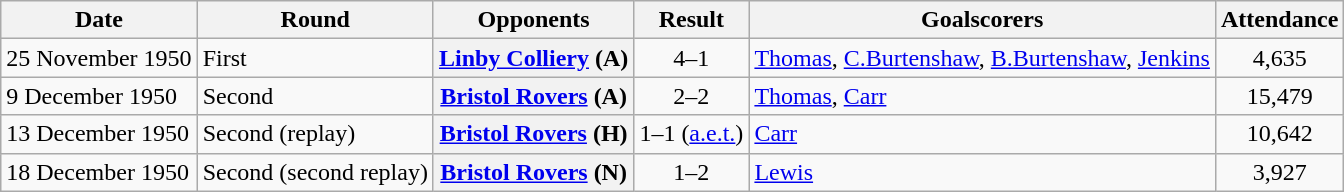<table class="wikitable plainrowheaders sortable">
<tr>
<th scope=col>Date</th>
<th scope=col>Round</th>
<th scope=col>Opponents</th>
<th scope=col>Result</th>
<th scope=col class=unsortable>Goalscorers</th>
<th scope=col>Attendance</th>
</tr>
<tr>
<td>25 November 1950</td>
<td>First</td>
<th scope=row><a href='#'>Linby Colliery</a> (A)</th>
<td align=center>4–1</td>
<td><a href='#'>Thomas</a>, <a href='#'>C.Burtenshaw</a>, <a href='#'>B.Burtenshaw</a>, <a href='#'>Jenkins</a></td>
<td align=center>4,635</td>
</tr>
<tr>
<td>9 December 1950</td>
<td>Second</td>
<th scope=row><a href='#'>Bristol Rovers</a> (A)</th>
<td align=center>2–2</td>
<td><a href='#'>Thomas</a>, <a href='#'>Carr</a></td>
<td align=center>15,479</td>
</tr>
<tr>
<td>13 December 1950</td>
<td>Second (replay)</td>
<th scope=row><a href='#'>Bristol Rovers</a> (H)</th>
<td align=center>1–1 (<a href='#'>a.e.t.</a>)</td>
<td><a href='#'>Carr</a></td>
<td align=center>10,642</td>
</tr>
<tr>
<td>18 December 1950</td>
<td>Second (second replay)</td>
<th scope=row><a href='#'>Bristol Rovers</a> (N)</th>
<td align=center>1–2</td>
<td><a href='#'>Lewis</a></td>
<td align=center>3,927</td>
</tr>
</table>
